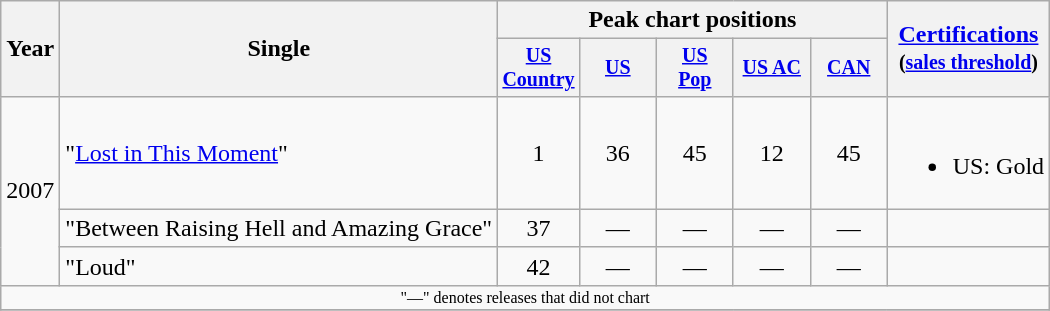<table class="wikitable" style="text-align:center;">
<tr>
<th rowspan="2">Year</th>
<th rowspan="2">Single</th>
<th colspan="5">Peak chart positions</th>
<th rowspan="2"><a href='#'>Certifications</a><br><small>(<a href='#'>sales threshold</a>)</small></th>
</tr>
<tr style="font-size:smaller;">
<th width="45"><a href='#'>US Country</a><br></th>
<th width="45"><a href='#'>US</a><br></th>
<th width="45"><a href='#'>US<br>Pop</a><br></th>
<th width="45"><a href='#'>US AC</a><br></th>
<th width="45"><a href='#'>CAN</a><br></th>
</tr>
<tr>
<td rowspan="3">2007</td>
<td align="left">"<a href='#'>Lost in This Moment</a>"</td>
<td>1</td>
<td>36</td>
<td>45</td>
<td>12</td>
<td>45</td>
<td align="left"><br><ul><li>US: Gold</li></ul></td>
</tr>
<tr>
<td align="left">"Between Raising Hell and Amazing Grace"</td>
<td>37</td>
<td>—</td>
<td>—</td>
<td>—</td>
<td>—</td>
<td></td>
</tr>
<tr>
<td align="left">"Loud"</td>
<td>42</td>
<td>—</td>
<td>—</td>
<td>—</td>
<td>—</td>
<td></td>
</tr>
<tr>
<td colspan="8" style="font-size:8pt">"—" denotes releases that did not chart</td>
</tr>
<tr>
</tr>
</table>
